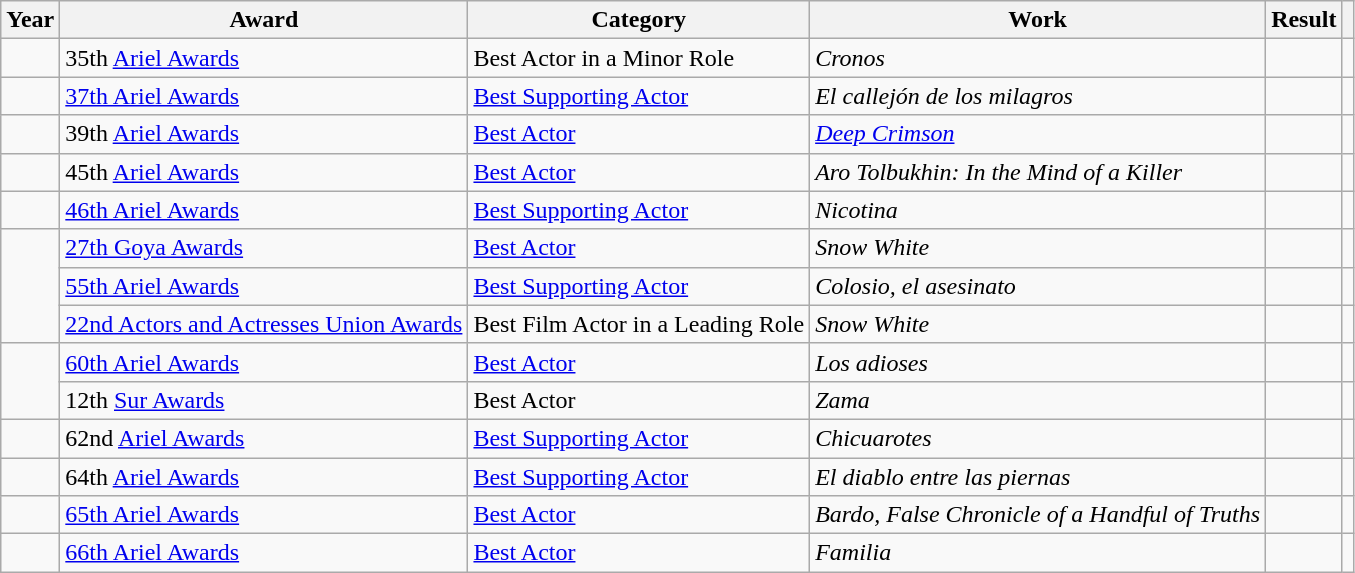<table class="wikitable sortable plainrowheaders">
<tr>
<th>Year</th>
<th>Award</th>
<th>Category</th>
<th>Work</th>
<th>Result</th>
<th scope="col" class="unsortable"></th>
</tr>
<tr>
<td></td>
<td>35th <a href='#'>Ariel Awards</a></td>
<td>Best Actor in a Minor Role</td>
<td><em>Cronos</em></td>
<td></td>
<td></td>
</tr>
<tr>
<td></td>
<td><a href='#'>37th Ariel Awards</a></td>
<td><a href='#'>Best Supporting Actor</a></td>
<td><em>El callejón de los milagros</em></td>
<td></td>
<td></td>
</tr>
<tr>
<td></td>
<td>39th <a href='#'>Ariel Awards</a></td>
<td><a href='#'>Best Actor</a></td>
<td><em><a href='#'>Deep Crimson</a></em></td>
<td></td>
<td></td>
</tr>
<tr>
<td></td>
<td>45th <a href='#'>Ariel Awards</a></td>
<td><a href='#'>Best Actor</a></td>
<td><em>Aro Tolbukhin: In the Mind of a Killer</em></td>
<td></td>
<td></td>
</tr>
<tr>
<td></td>
<td><a href='#'>46th Ariel Awards</a></td>
<td><a href='#'>Best Supporting Actor</a></td>
<td><em>Nicotina</em></td>
<td></td>
<td></td>
</tr>
<tr>
<td rowspan = "3"></td>
<td><a href='#'>27th Goya Awards</a></td>
<td><a href='#'>Best Actor</a></td>
<td><em>Snow White</em></td>
<td></td>
<td></td>
</tr>
<tr>
<td><a href='#'>55th Ariel Awards</a></td>
<td><a href='#'>Best Supporting Actor</a></td>
<td><em>Colosio, el asesinato</em></td>
<td></td>
<td></td>
</tr>
<tr>
<td><a href='#'>22nd Actors and Actresses Union Awards</a></td>
<td>Best Film Actor in a Leading Role</td>
<td><em>Snow White</em></td>
<td></td>
<td></td>
</tr>
<tr>
<td rowspan = "2"></td>
<td><a href='#'>60th Ariel Awards</a></td>
<td><a href='#'>Best Actor</a></td>
<td><em>Los adioses</em></td>
<td></td>
<td></td>
</tr>
<tr>
<td>12th <a href='#'>Sur Awards</a></td>
<td>Best Actor</td>
<td><em>Zama</em></td>
<td></td>
<td></td>
</tr>
<tr>
<td></td>
<td>62nd <a href='#'>Ariel Awards</a></td>
<td><a href='#'>Best Supporting Actor</a></td>
<td><em>Chicuarotes</em></td>
<td></td>
<td></td>
</tr>
<tr>
<td></td>
<td>64th <a href='#'>Ariel Awards</a></td>
<td><a href='#'>Best Supporting Actor</a></td>
<td><em>El diablo entre las piernas</em></td>
<td></td>
<td></td>
</tr>
<tr>
<td></td>
<td><a href='#'>65th Ariel Awards</a></td>
<td><a href='#'>Best Actor</a></td>
<td><em>Bardo, False Chronicle of a Handful of Truths</em></td>
<td></td>
<td></td>
</tr>
<tr>
<td></td>
<td><a href='#'>66th Ariel Awards</a></td>
<td><a href='#'>Best Actor</a></td>
<td><em>Familia</em></td>
<td></td>
<td></td>
</tr>
</table>
